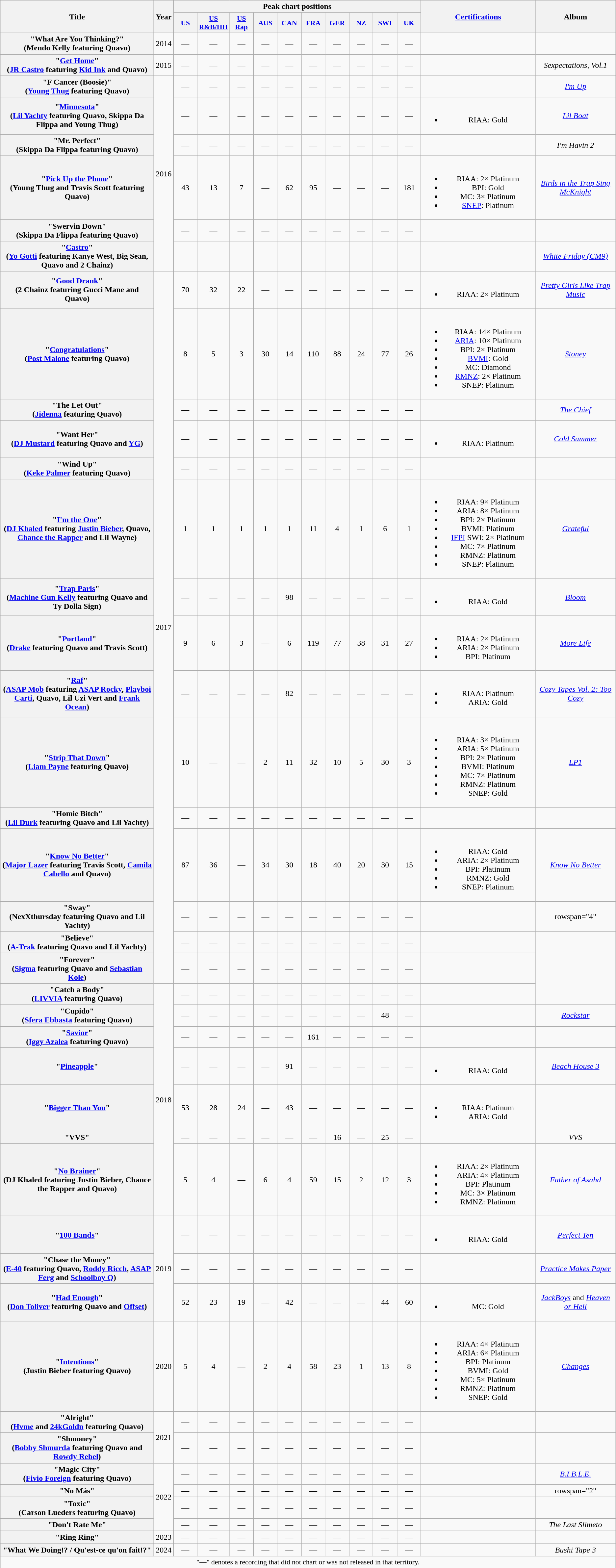<table class="wikitable plainrowheaders" style="text-align:center;">
<tr>
<th scope="col" rowspan="2" style="width:19em;">Title</th>
<th scope="col" rowspan="2">Year</th>
<th scope="col" colspan="10">Peak chart positions</th>
<th scope="col" rowspan="2" style="width:14em;"><a href='#'>Certifications</a></th>
<th scope="col" rowspan="2">Album</th>
</tr>
<tr>
<th scope="col" style="width:2.9em;font-size:90%;"><a href='#'>US</a><br></th>
<th scope="col" style="width:2.9em;font-size:90%;"><a href='#'>US<br>R&B/HH</a><br></th>
<th scope="col" style="width:2.9em;font-size:90%;"><a href='#'>US<br>Rap</a><br></th>
<th scope="col" style="width:2.9em;font-size:90%;"><a href='#'>AUS</a><br></th>
<th scope="col" style="width:2.9em;font-size:90%;"><a href='#'>CAN</a><br></th>
<th scope="col" style="width:2.9em;font-size:90%;"><a href='#'>FRA</a><br></th>
<th scope="col" style="width:2.9em;font-size:90%;"><a href='#'>GER</a><br></th>
<th scope="col" style="width:2.9em;font-size:90%;"><a href='#'>NZ</a><br></th>
<th scope="col" style="width:2.9em;font-size:90%;"><a href='#'>SWI</a><br></th>
<th scope="col" style="width:2.9em;font-size:90%;"><a href='#'>UK</a><br></th>
</tr>
<tr>
<th scope="row">"What Are You Thinking?"<br><span>(Mendo Kelly featuring Quavo)</span></th>
<td>2014</td>
<td>—</td>
<td>—</td>
<td>—</td>
<td>—</td>
<td>—</td>
<td>—</td>
<td>—</td>
<td>—</td>
<td>—</td>
<td>—</td>
<td></td>
<td></td>
</tr>
<tr>
<th scope="row">"<a href='#'>Get Home</a>"<br><span>(<a href='#'>JR Castro</a> featuring <a href='#'>Kid Ink</a> and Quavo)</span></th>
<td>2015</td>
<td>—</td>
<td>—</td>
<td>—</td>
<td>—</td>
<td>—</td>
<td>—</td>
<td>—</td>
<td>—</td>
<td>—</td>
<td>—</td>
<td></td>
<td><em>Sexpectations, Vol.1</em></td>
</tr>
<tr>
<th scope="row">"F Cancer (Boosie)"<br><span>(<a href='#'>Young Thug</a> featuring Quavo)</span></th>
<td rowspan="6">2016</td>
<td>—</td>
<td>—</td>
<td>—</td>
<td>—</td>
<td>—</td>
<td>—</td>
<td>—</td>
<td>—</td>
<td>—</td>
<td>—</td>
<td></td>
<td><em><a href='#'>I'm Up</a></em></td>
</tr>
<tr>
<th scope="row">"<a href='#'>Minnesota</a>"<br><span>(<a href='#'>Lil Yachty</a> featuring Quavo, Skippa Da Flippa and Young Thug)</span></th>
<td>—</td>
<td>—</td>
<td>—</td>
<td>—</td>
<td>—</td>
<td>—</td>
<td>—</td>
<td>—</td>
<td>—</td>
<td>—</td>
<td><br><ul><li>RIAA: Gold</li></ul></td>
<td><em><a href='#'>Lil Boat</a></em></td>
</tr>
<tr>
<th scope="row">"Mr. Perfect"<br><span>(Skippa Da Flippa featuring Quavo)</span></th>
<td>—</td>
<td>—</td>
<td>—</td>
<td>—</td>
<td>—</td>
<td>—</td>
<td>—</td>
<td>—</td>
<td>—</td>
<td>—</td>
<td></td>
<td><em>I'm Havin 2</em></td>
</tr>
<tr>
<th scope="row">"<a href='#'>Pick Up the Phone</a>"<br><span>(Young Thug and Travis Scott featuring Quavo)</span></th>
<td>43</td>
<td>13</td>
<td>7</td>
<td>—</td>
<td>62</td>
<td>95</td>
<td>—</td>
<td>—</td>
<td>—</td>
<td>181</td>
<td><br><ul><li>RIAA: 2× Platinum</li><li>BPI: Gold</li><li>MC: 3× Platinum</li><li><a href='#'>SNEP</a>: Platinum</li></ul></td>
<td><em><a href='#'>Birds in the Trap Sing McKnight</a></em></td>
</tr>
<tr>
<th scope="row">"Swervin Down"<br><span>(Skippa Da Flippa featuring Quavo)</span></th>
<td>—</td>
<td>—</td>
<td>—</td>
<td>—</td>
<td>—</td>
<td>—</td>
<td>—</td>
<td>—</td>
<td>—</td>
<td>—</td>
<td></td>
<td></td>
</tr>
<tr>
<th scope="row">"<a href='#'>Castro</a>"<br><span>(<a href='#'>Yo Gotti</a> featuring Kanye West, Big Sean, Quavo and 2 Chainz)</span></th>
<td>—</td>
<td>—</td>
<td>—</td>
<td>—</td>
<td>—</td>
<td>—</td>
<td>—</td>
<td>—</td>
<td>—</td>
<td>—</td>
<td></td>
<td><em><a href='#'>White Friday (CM9)</a></em></td>
</tr>
<tr>
<th scope="row">"<a href='#'>Good Drank</a>"<br><span>(2 Chainz featuring Gucci Mane and Quavo)</span></th>
<td rowspan="15">2017</td>
<td>70</td>
<td>32</td>
<td>22</td>
<td>—</td>
<td>—</td>
<td>—</td>
<td>—</td>
<td>—</td>
<td>—</td>
<td>—</td>
<td><br><ul><li>RIAA: 2× Platinum</li></ul></td>
<td><em><a href='#'>Pretty Girls Like Trap Music</a></em></td>
</tr>
<tr>
<th scope="row">"<a href='#'>Congratulations</a>"<br><span>(<a href='#'>Post Malone</a> featuring Quavo)</span></th>
<td>8</td>
<td>5</td>
<td>3</td>
<td>30</td>
<td>14</td>
<td>110</td>
<td>88</td>
<td>24</td>
<td>77</td>
<td>26</td>
<td><br><ul><li>RIAA: 14× Platinum</li><li><a href='#'>ARIA</a>: 10× Platinum</li><li>BPI: 2× Platinum</li><li><a href='#'>BVMI</a>: Gold</li><li>MC: Diamond</li><li><a href='#'>RMNZ</a>: 2× Platinum</li><li>SNEP: Platinum</li></ul></td>
<td><em><a href='#'>Stoney</a></em></td>
</tr>
<tr>
<th scope="row">"The Let Out"<br><span>(<a href='#'>Jidenna</a> featuring Quavo)</span></th>
<td>—</td>
<td>—</td>
<td>—</td>
<td>—</td>
<td>—</td>
<td>—</td>
<td>—</td>
<td>—</td>
<td>—</td>
<td>—</td>
<td></td>
<td><em><a href='#'>The Chief</a></em></td>
</tr>
<tr>
<th scope="row">"Want Her"<br><span>(<a href='#'>DJ Mustard</a> featuring Quavo and <a href='#'>YG</a>)</span></th>
<td>—</td>
<td>—</td>
<td>—</td>
<td>—</td>
<td>—</td>
<td>—</td>
<td>—</td>
<td>—</td>
<td>—</td>
<td>—</td>
<td><br><ul><li>RIAA: Platinum</li></ul></td>
<td><em><a href='#'>Cold Summer</a></em></td>
</tr>
<tr>
<th scope="row">"Wind Up"<br><span>(<a href='#'>Keke Palmer</a> featuring Quavo)</span></th>
<td>—</td>
<td>—</td>
<td>—</td>
<td>—</td>
<td>—</td>
<td>—</td>
<td>—</td>
<td>—</td>
<td>—</td>
<td>—</td>
<td></td>
<td></td>
</tr>
<tr>
<th scope="row">"<a href='#'>I'm the One</a>"<br><span>(<a href='#'>DJ Khaled</a> featuring <a href='#'>Justin Bieber</a>, Quavo, <a href='#'>Chance the Rapper</a> and Lil Wayne)</span></th>
<td>1</td>
<td>1</td>
<td>1</td>
<td>1</td>
<td>1</td>
<td>11</td>
<td>4</td>
<td>1</td>
<td>6</td>
<td>1</td>
<td><br><ul><li>RIAA: 9× Platinum</li><li>ARIA: 8× Platinum</li><li>BPI: 2× Platinum</li><li>BVMI: Platinum</li><li><a href='#'>IFPI</a> SWI: 2× Platinum</li><li>MC: 7× Platinum</li><li>RMNZ: Platinum</li><li>SNEP: Platinum</li></ul></td>
<td><em><a href='#'>Grateful</a></em></td>
</tr>
<tr>
<th scope="row">"<a href='#'>Trap Paris</a>"<br><span>(<a href='#'>Machine Gun Kelly</a> featuring Quavo and Ty Dolla Sign)</span></th>
<td>—</td>
<td>—</td>
<td>—</td>
<td>—</td>
<td>98</td>
<td>—</td>
<td>—</td>
<td>—</td>
<td>—</td>
<td>—</td>
<td><br><ul><li>RIAA: Gold</li></ul></td>
<td><em><a href='#'>Bloom</a></em></td>
</tr>
<tr>
<th scope="row">"<a href='#'>Portland</a>"<br><span>(<a href='#'>Drake</a> featuring Quavo and Travis Scott)</span></th>
<td>9</td>
<td>6</td>
<td>3</td>
<td>—</td>
<td>6</td>
<td>119</td>
<td>77</td>
<td>38</td>
<td>31</td>
<td>27</td>
<td><br><ul><li>RIAA: 2× Platinum</li><li>ARIA: 2× Platinum</li><li>BPI: Platinum</li></ul></td>
<td><em><a href='#'>More Life</a></em></td>
</tr>
<tr>
<th scope="row">"<a href='#'>Raf</a>"<br><span>(<a href='#'>ASAP Mob</a> featuring <a href='#'>ASAP Rocky</a>, <a href='#'>Playboi Carti</a>, Quavo, Lil Uzi Vert and <a href='#'>Frank Ocean</a>)</span></th>
<td>—</td>
<td>—</td>
<td>—</td>
<td>—</td>
<td>82</td>
<td>—</td>
<td>—</td>
<td>—</td>
<td>—</td>
<td>—</td>
<td><br><ul><li>RIAA: Platinum</li><li>ARIA: Gold</li></ul></td>
<td><em><a href='#'>Cozy Tapes Vol. 2: Too Cozy</a></em></td>
</tr>
<tr>
<th scope="row">"<a href='#'>Strip That Down</a>"<br><span>(<a href='#'>Liam Payne</a> featuring Quavo)</span></th>
<td>10</td>
<td>—</td>
<td>—</td>
<td>2</td>
<td>11</td>
<td>32</td>
<td>10</td>
<td>5</td>
<td>30</td>
<td>3</td>
<td><br><ul><li>RIAA: 3× Platinum</li><li>ARIA: 5× Platinum</li><li>BPI: 2× Platinum</li><li>BVMI: Platinum</li><li>MC: 7× Platinum</li><li>RMNZ: Platinum</li><li>SNEP: Gold</li></ul></td>
<td><em><a href='#'>LP1</a></em></td>
</tr>
<tr>
<th scope="row">"Homie Bitch"<br><span>(<a href='#'>Lil Durk</a> featuring Quavo and Lil Yachty)</span></th>
<td>—</td>
<td>—</td>
<td>—</td>
<td>—</td>
<td>—</td>
<td>—</td>
<td>—</td>
<td>—</td>
<td>—</td>
<td>—</td>
<td></td>
<td></td>
</tr>
<tr>
<th scope="row">"<a href='#'>Know No Better</a>"<br><span>(<a href='#'>Major Lazer</a> featuring Travis Scott, <a href='#'>Camila Cabello</a> and Quavo)</span></th>
<td>87</td>
<td>36</td>
<td>—</td>
<td>34</td>
<td>30</td>
<td>18</td>
<td>40</td>
<td>20</td>
<td>30</td>
<td>15</td>
<td><br><ul><li>RIAA: Gold</li><li>ARIA: 2× Platinum</li><li>BPI: Platinum</li><li>RMNZ: Gold</li><li>SNEP: Platinum</li></ul></td>
<td><em><a href='#'>Know No Better</a></em></td>
</tr>
<tr>
<th scope="row">"Sway"<br><span>(NexXthursday featuring Quavo and Lil Yachty)</span></th>
<td>—</td>
<td>—</td>
<td>—</td>
<td>—</td>
<td>—</td>
<td>—</td>
<td>—</td>
<td>—</td>
<td>—</td>
<td>—</td>
<td></td>
<td>rowspan="4" </td>
</tr>
<tr>
<th scope="row">"Believe"<br><span>(<a href='#'>A-Trak</a> featuring Quavo and Lil Yachty)</span></th>
<td>—</td>
<td>—</td>
<td>—</td>
<td>—</td>
<td>—</td>
<td>—</td>
<td>—</td>
<td>—</td>
<td>—</td>
<td>—</td>
<td></td>
</tr>
<tr>
<th scope="row">"Forever"<br><span>(<a href='#'>Sigma</a> featuring Quavo and <a href='#'>Sebastian Kole</a>)</span></th>
<td>—</td>
<td>—</td>
<td>—</td>
<td>—</td>
<td>—</td>
<td>—</td>
<td>—</td>
<td>—</td>
<td>—</td>
<td>—</td>
<td></td>
</tr>
<tr>
<th scope="row">"Catch a Body"<br><span>(<a href='#'>LIVVIA</a> featuring Quavo)</span></th>
<td rowspan="7">2018</td>
<td>—</td>
<td>—</td>
<td>—</td>
<td>—</td>
<td>—</td>
<td>—</td>
<td>—</td>
<td>—</td>
<td>—</td>
<td>—</td>
<td></td>
</tr>
<tr>
<th scope="row">"Cupido"<br><span>(<a href='#'>Sfera Ebbasta</a> featuring Quavo)</span></th>
<td>—</td>
<td>—</td>
<td>—</td>
<td>—</td>
<td>—</td>
<td>—</td>
<td>—</td>
<td>—</td>
<td>48</td>
<td>—</td>
<td></td>
<td><em><a href='#'>Rockstar</a></em></td>
</tr>
<tr>
<th scope="row">"<a href='#'>Savior</a>"<br><span>(<a href='#'>Iggy Azalea</a> featuring Quavo)</span></th>
<td>—</td>
<td>—</td>
<td>—</td>
<td>—</td>
<td>—</td>
<td>161</td>
<td>—</td>
<td>—</td>
<td>—</td>
<td>—</td>
<td></td>
<td></td>
</tr>
<tr>
<th scope="row">"<a href='#'>Pineapple</a>"<br></th>
<td>—</td>
<td>—</td>
<td>—</td>
<td>—</td>
<td>91</td>
<td>—</td>
<td>—</td>
<td>—</td>
<td>—</td>
<td>—</td>
<td><br><ul><li>RIAA: Gold</li></ul></td>
<td><em><a href='#'>Beach House 3</a></em></td>
</tr>
<tr>
<th scope="row">"<a href='#'>Bigger Than You</a>"<br></th>
<td>53</td>
<td>28</td>
<td>24</td>
<td>—</td>
<td>43</td>
<td>—</td>
<td>—</td>
<td>—</td>
<td>—</td>
<td>—</td>
<td><br><ul><li>RIAA: Platinum</li><li>ARIA: Gold</li></ul></td>
<td></td>
</tr>
<tr>
<th scope="row">"VVS"<br></th>
<td>—</td>
<td>—</td>
<td>—</td>
<td>—</td>
<td>—</td>
<td>—</td>
<td>16</td>
<td>—</td>
<td>25</td>
<td>—</td>
<td></td>
<td><em>VVS</em></td>
</tr>
<tr>
<th scope="row">"<a href='#'>No Brainer</a>"<br><span>(DJ Khaled featuring Justin Bieber, Chance the Rapper and Quavo)</span></th>
<td>5</td>
<td>4</td>
<td>—</td>
<td>6</td>
<td>4</td>
<td>59</td>
<td>15</td>
<td>2</td>
<td>12</td>
<td>3</td>
<td><br><ul><li>RIAA: 2× Platinum</li><li>ARIA: 4× Platinum</li><li>BPI: Platinum</li><li>MC: 3× Platinum</li><li>RMNZ: Platinum</li></ul></td>
<td><em><a href='#'>Father of Asahd</a></em></td>
</tr>
<tr>
<th scope="row">"<a href='#'>100 Bands</a>"<br></th>
<td rowspan="3">2019</td>
<td>—</td>
<td>—</td>
<td>—</td>
<td>—</td>
<td>—</td>
<td>—</td>
<td>—</td>
<td>—</td>
<td>—</td>
<td>—</td>
<td><br><ul><li>RIAA: Gold</li></ul></td>
<td><em><a href='#'>Perfect Ten</a></em></td>
</tr>
<tr>
<th scope="row">"Chase the Money"<br><span>(<a href='#'>E-40</a> featuring Quavo, <a href='#'>Roddy Ricch</a>, <a href='#'>ASAP Ferg</a> and <a href='#'>Schoolboy Q</a>)</span></th>
<td>—</td>
<td>—</td>
<td>—</td>
<td>—</td>
<td>—</td>
<td>—</td>
<td>—</td>
<td>—</td>
<td>—</td>
<td>—</td>
<td></td>
<td><em><a href='#'>Practice Makes Paper</a></em></td>
</tr>
<tr>
<th scope="row">"<a href='#'>Had Enough</a>"<br><span>(<a href='#'>Don Toliver</a> featuring Quavo and <a href='#'>Offset</a>)</span></th>
<td>52</td>
<td>23</td>
<td>19</td>
<td>—</td>
<td>42</td>
<td>—</td>
<td>—</td>
<td>—</td>
<td>44</td>
<td>60</td>
<td><br><ul><li>MC: Gold</li></ul></td>
<td><em><a href='#'>JackBoys</a></em> and <em><a href='#'>Heaven or Hell</a></em></td>
</tr>
<tr>
<th scope="row">"<a href='#'>Intentions</a>" <br><span>(Justin Bieber featuring Quavo)</span></th>
<td>2020</td>
<td>5</td>
<td>4</td>
<td>—</td>
<td>2</td>
<td>4</td>
<td>58</td>
<td>23</td>
<td>1</td>
<td>13</td>
<td>8</td>
<td><br><ul><li>RIAA: 4× Platinum</li><li>ARIA: 6× Platinum</li><li>BPI: Platinum</li><li>BVMI: Gold</li><li>MC: 5× Platinum</li><li>RMNZ: Platinum</li><li>SNEP: Gold</li></ul></td>
<td><em><a href='#'>Changes</a></em></td>
</tr>
<tr>
<th scope="row">"Alright"<br><span>(<a href='#'>Hvme</a> and <a href='#'>24kGoldn</a> featuring Quavo)</span></th>
<td rowspan="2">2021</td>
<td>—</td>
<td>—</td>
<td>—</td>
<td>—</td>
<td>—</td>
<td>—</td>
<td>—</td>
<td>—</td>
<td>—</td>
<td>—</td>
<td></td>
<td></td>
</tr>
<tr>
<th scope="row">"Shmoney"<br><span>(<a href='#'>Bobby Shmurda</a> featuring Quavo and <a href='#'>Rowdy Rebel</a>)</span></th>
<td>—</td>
<td>—</td>
<td>—</td>
<td>—</td>
<td>—</td>
<td>—</td>
<td>—</td>
<td>—</td>
<td>—</td>
<td>—</td>
<td></td>
<td></td>
</tr>
<tr>
<th scope="row">"Magic City"<br><span>(<a href='#'>Fivio Foreign</a> featuring Quavo)</span></th>
<td rowspan="4">2022</td>
<td>—</td>
<td>—</td>
<td>—</td>
<td>—</td>
<td>—</td>
<td>—</td>
<td>—</td>
<td>—</td>
<td>—</td>
<td>—</td>
<td></td>
<td><em><a href='#'>B.I.B.L.E.</a></em></td>
</tr>
<tr>
<th scope="row">"No Más"<br></th>
<td>—</td>
<td>—</td>
<td>—</td>
<td>—</td>
<td>—</td>
<td>—</td>
<td>—</td>
<td>—</td>
<td>—</td>
<td>—</td>
<td></td>
<td>rowspan="2" </td>
</tr>
<tr>
<th scope="row">"Toxic"<br><span>(Carson Lueders featuring Quavo)</span></th>
<td>—</td>
<td>—</td>
<td>—</td>
<td>—</td>
<td>—</td>
<td>—</td>
<td>—</td>
<td>—</td>
<td>—</td>
<td>—</td>
<td></td>
</tr>
<tr>
<th scope="row">"Don't Rate Me"<br></th>
<td>—</td>
<td>—</td>
<td>—</td>
<td>—</td>
<td>—</td>
<td>—</td>
<td>—</td>
<td>—</td>
<td>—</td>
<td>—</td>
<td></td>
<td><em>The Last Slimeto</em></td>
</tr>
<tr>
<th scope="row">"Ring Ring"<br></th>
<td>2023</td>
<td>—</td>
<td>—</td>
<td>—</td>
<td>—</td>
<td>—</td>
<td>—</td>
<td>—</td>
<td>—</td>
<td>—</td>
<td>—</td>
<td></td>
<td></td>
</tr>
<tr>
<th scope="row">"What We Doing!? / Qu'est-ce qu'on fait!?"<br></th>
<td>2024</td>
<td>—</td>
<td>—</td>
<td>—</td>
<td>—</td>
<td>—</td>
<td>—</td>
<td>—</td>
<td>—</td>
<td>—</td>
<td>—</td>
<td></td>
<td><em>Bushi Tape 3</em></td>
</tr>
<tr>
<td colspan="14" style="font-size:90%">"—" denotes a recording that did not chart or was not released in that territory.</td>
</tr>
</table>
